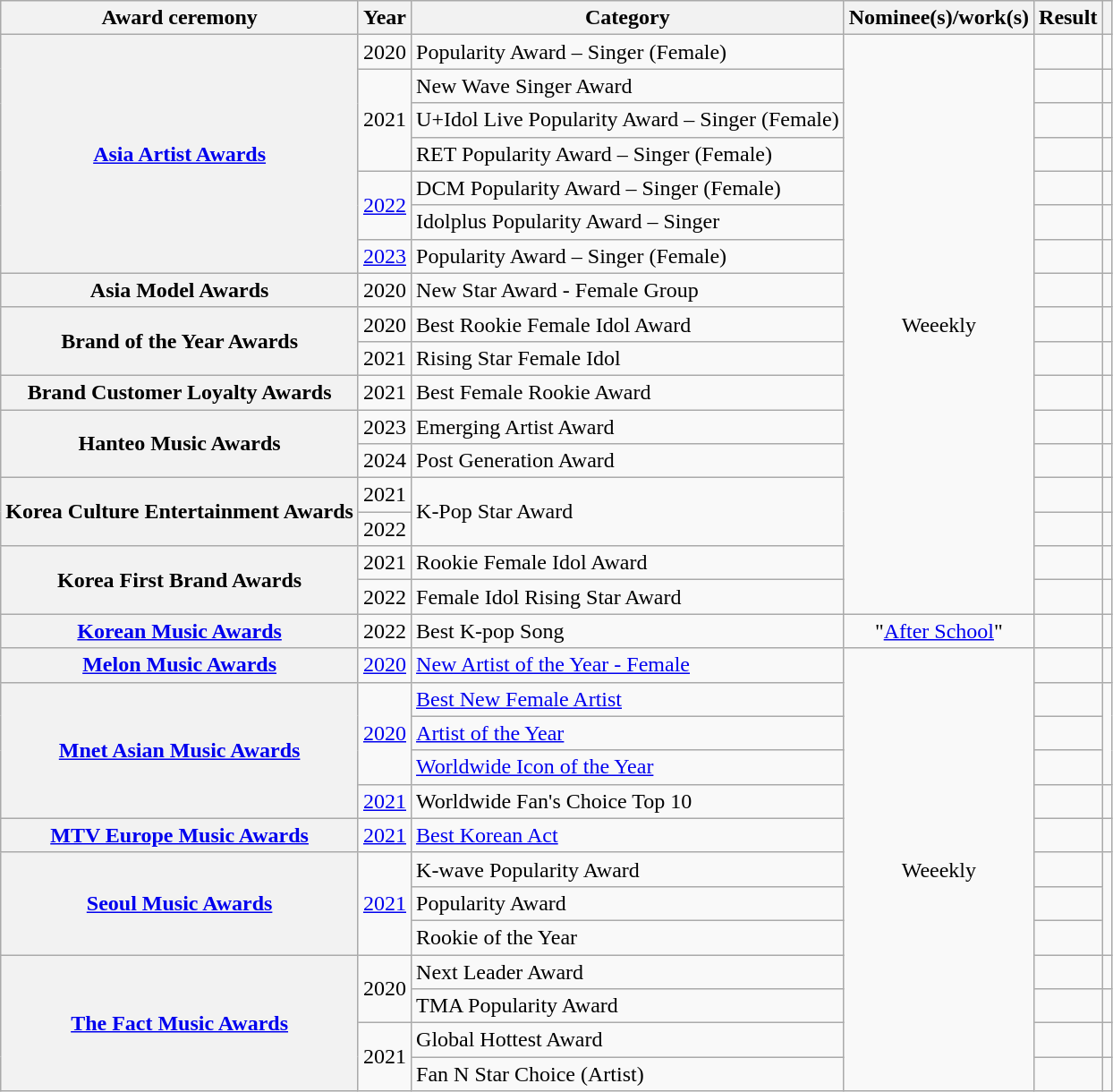<table class="wikitable sortable plainrowheaders" style="text-align:center;">
<tr>
<th scope="col">Award ceremony</th>
<th scope="col">Year</th>
<th scope="col">Category</th>
<th scope="col">Nominee(s)/work(s)</th>
<th scope="col">Result</th>
<th scope="col" class="unsortable"></th>
</tr>
<tr>
<th scope="row" rowspan="7"><a href='#'>Asia Artist Awards</a></th>
<td>2020</td>
<td style="text-align:left">Popularity Award – Singer (Female)</td>
<td rowspan="17">Weeekly</td>
<td></td>
<td></td>
</tr>
<tr>
<td rowspan="3">2021</td>
<td style="text-align:left">New Wave Singer Award</td>
<td></td>
<td></td>
</tr>
<tr>
<td style="text-align:left">U+Idol Live Popularity Award – Singer (Female)</td>
<td></td>
<td style="text-align:center"></td>
</tr>
<tr>
<td style="text-align:left">RET Popularity Award – Singer (Female)</td>
<td></td>
<td></td>
</tr>
<tr>
<td scope="row" rowspan="2"><a href='#'>2022</a></td>
<td style="text-align:left">DCM Popularity Award – Singer (Female)</td>
<td></td>
<td></td>
</tr>
<tr>
<td style="text-align:left">Idolplus Popularity Award – Singer</td>
<td></td>
<td></td>
</tr>
<tr>
<td><a href='#'>2023</a></td>
<td style="text-align:left">Popularity Award – Singer (Female)</td>
<td></td>
<td></td>
</tr>
<tr>
<th scope="row">Asia Model Awards</th>
<td>2020</td>
<td style="text-align:left">New Star Award - Female Group</td>
<td></td>
<td></td>
</tr>
<tr>
<th scope="row" rowspan="2">Brand of the Year Awards</th>
<td>2020</td>
<td style="text-align:left">Best Rookie Female Idol Award</td>
<td></td>
<td></td>
</tr>
<tr>
<td>2021</td>
<td style="text-align:left">Rising Star Female Idol</td>
<td></td>
<td></td>
</tr>
<tr>
<th scope="row">Brand Customer Loyalty Awards</th>
<td>2021</td>
<td style="text-align:left">Best Female Rookie Award</td>
<td></td>
<td></td>
</tr>
<tr>
<th scope="row" rowspan="2">Hanteo Music Awards</th>
<td>2023</td>
<td style="text-align:left">Emerging Artist Award</td>
<td></td>
<td></td>
</tr>
<tr>
<td>2024</td>
<td style="text-align:left">Post Generation Award</td>
<td></td>
<td></td>
</tr>
<tr>
<th scope="row" rowspan="2">Korea Culture Entertainment Awards</th>
<td>2021</td>
<td style="text-align:left" rowspan="2">K-Pop Star Award</td>
<td></td>
<td></td>
</tr>
<tr>
<td>2022</td>
<td></td>
<td></td>
</tr>
<tr>
<th scope="row" rowspan="2">Korea First Brand Awards</th>
<td>2021</td>
<td style="text-align:left">Rookie Female Idol Award</td>
<td></td>
<td></td>
</tr>
<tr>
<td>2022</td>
<td style="text-align:left">Female Idol Rising Star Award</td>
<td></td>
<td></td>
</tr>
<tr>
<th scope="row"><a href='#'>Korean Music Awards</a></th>
<td>2022</td>
<td style="text-align:left">Best K-pop Song</td>
<td>"<a href='#'>After School</a>"</td>
<td></td>
<td></td>
</tr>
<tr>
<th scope="row"><a href='#'>Melon Music Awards</a></th>
<td><a href='#'>2020</a></td>
<td style="text-align:left"><a href='#'>New Artist of the Year - Female</a></td>
<td rowspan="13">Weeekly</td>
<td></td>
<td></td>
</tr>
<tr>
<th scope="row" rowspan="4"><a href='#'>Mnet Asian Music Awards</a></th>
<td rowspan="3"><a href='#'>2020</a></td>
<td style="text-align:left"><a href='#'>Best New Female Artist</a></td>
<td></td>
<td rowspan="3"></td>
</tr>
<tr>
<td style="text-align:left"><a href='#'>Artist of the Year</a></td>
<td></td>
</tr>
<tr>
<td style="text-align:left"><a href='#'>Worldwide Icon of the Year</a></td>
<td></td>
</tr>
<tr>
<td><a href='#'>2021</a></td>
<td style="text-align:left">Worldwide Fan's Choice Top 10</td>
<td></td>
<td></td>
</tr>
<tr>
<th scope="row"><a href='#'>MTV Europe Music Awards</a></th>
<td><a href='#'>2021</a></td>
<td style="text-align:left"><a href='#'>Best Korean Act</a></td>
<td></td>
<td></td>
</tr>
<tr>
<th scope="row" rowspan="3"><a href='#'>Seoul Music Awards</a></th>
<td rowspan="3"><a href='#'>2021</a></td>
<td style="text-align:left">K-wave Popularity Award</td>
<td></td>
<td rowspan="3"></td>
</tr>
<tr>
<td style="text-align:left">Popularity Award</td>
<td></td>
</tr>
<tr>
<td style="text-align:left">Rookie of the Year</td>
<td></td>
</tr>
<tr>
<th scope="row" rowspan="4" data-sort-value="Fact Music Awards"><a href='#'>The Fact Music Awards</a></th>
<td rowspan="2">2020</td>
<td style="text-align:left">Next Leader Award</td>
<td></td>
<td></td>
</tr>
<tr>
<td style="text-align:left">TMA Popularity Award</td>
<td></td>
<td></td>
</tr>
<tr>
<td rowspan="2">2021</td>
<td style="text-align:left">Global Hottest Award</td>
<td></td>
<td></td>
</tr>
<tr>
<td style="text-align:left">Fan N Star Choice (Artist)</td>
<td></td>
<td></td>
</tr>
</table>
